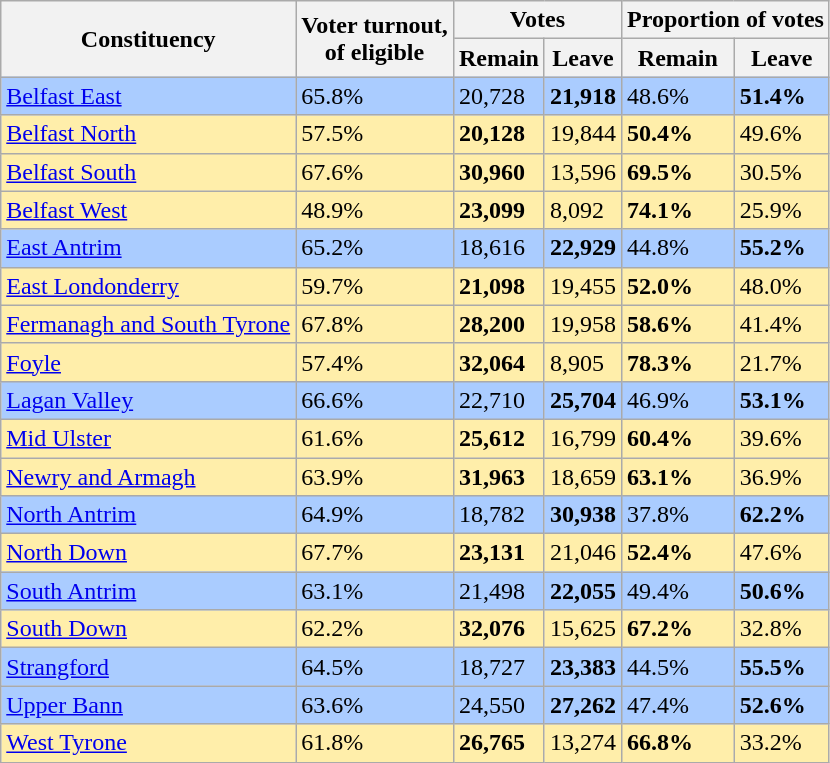<table class="wikitable sortable">
<tr>
<th rowspan=2>Constituency</th>
<th rowspan=2>Voter turnout,<br>of eligible</th>
<th colspan=2>Votes</th>
<th colspan=2>Proportion of votes</th>
</tr>
<tr>
<th>Remain</th>
<th>Leave</th>
<th>Remain</th>
<th>Leave</th>
</tr>
<tr style="background:#acf;">
<td><a href='#'>Belfast East</a></td>
<td>65.8%</td>
<td>20,728</td>
<td><strong>21,918</strong></td>
<td>48.6%</td>
<td><strong>51.4%</strong></td>
</tr>
<tr style="background:#fea;">
<td><a href='#'>Belfast North</a></td>
<td>57.5%</td>
<td><strong>20,128</strong></td>
<td>19,844</td>
<td><strong>50.4%</strong></td>
<td>49.6%</td>
</tr>
<tr style="background:#fea;">
<td><a href='#'>Belfast South</a></td>
<td>67.6%</td>
<td><strong>30,960</strong></td>
<td>13,596</td>
<td><strong>69.5%</strong></td>
<td>30.5%</td>
</tr>
<tr style="background:#fea;">
<td><a href='#'>Belfast West</a></td>
<td>48.9%</td>
<td><strong>23,099</strong></td>
<td>8,092</td>
<td><strong>74.1%</strong></td>
<td>25.9%</td>
</tr>
<tr style="background:#acf;">
<td><a href='#'>East Antrim</a></td>
<td>65.2%</td>
<td>18,616</td>
<td><strong>22,929</strong></td>
<td>44.8%</td>
<td><strong>55.2%</strong></td>
</tr>
<tr style="background:#fea;">
<td><a href='#'>East Londonderry</a></td>
<td>59.7%</td>
<td><strong>21,098</strong></td>
<td>19,455</td>
<td><strong>52.0%</strong></td>
<td>48.0%</td>
</tr>
<tr style="background:#fea;">
<td><a href='#'>Fermanagh and South Tyrone</a></td>
<td>67.8%</td>
<td><strong>28,200</strong></td>
<td>19,958</td>
<td><strong>58.6%</strong></td>
<td>41.4%</td>
</tr>
<tr style="background:#fea;">
<td><a href='#'>Foyle</a></td>
<td>57.4%</td>
<td><strong>32,064</strong></td>
<td>8,905</td>
<td><strong>78.3%</strong></td>
<td>21.7%</td>
</tr>
<tr style="background:#acf;">
<td><a href='#'>Lagan Valley</a></td>
<td>66.6%</td>
<td>22,710</td>
<td><strong>25,704</strong></td>
<td>46.9%</td>
<td><strong>53.1%</strong></td>
</tr>
<tr style="background:#fea;">
<td><a href='#'>Mid Ulster</a></td>
<td>61.6%</td>
<td><strong>25,612</strong></td>
<td>16,799</td>
<td><strong>60.4%</strong></td>
<td>39.6%</td>
</tr>
<tr style="background:#fea;">
<td><a href='#'>Newry and Armagh</a></td>
<td>63.9%</td>
<td><strong>31,963</strong></td>
<td>18,659</td>
<td><strong>63.1%</strong></td>
<td>36.9%</td>
</tr>
<tr style="background:#acf;">
<td><a href='#'>North Antrim</a></td>
<td>64.9%</td>
<td>18,782</td>
<td><strong>30,938</strong></td>
<td>37.8%</td>
<td><strong>62.2%</strong></td>
</tr>
<tr style="background:#fea;">
<td><a href='#'>North Down</a></td>
<td>67.7%</td>
<td><strong>23,131</strong></td>
<td>21,046</td>
<td><strong>52.4%</strong></td>
<td>47.6%</td>
</tr>
<tr style="background:#acf;">
<td><a href='#'>South Antrim</a></td>
<td>63.1%</td>
<td>21,498</td>
<td><strong>22,055</strong></td>
<td>49.4%</td>
<td><strong>50.6%</strong></td>
</tr>
<tr style="background:#fea;">
<td><a href='#'>South Down</a></td>
<td>62.2%</td>
<td><strong>32,076</strong></td>
<td>15,625</td>
<td><strong>67.2%</strong></td>
<td>32.8%</td>
</tr>
<tr style="background:#acf;">
<td><a href='#'>Strangford</a></td>
<td>64.5%</td>
<td>18,727</td>
<td><strong>23,383</strong></td>
<td>44.5%</td>
<td><strong>55.5%</strong></td>
</tr>
<tr style="background:#acf;">
<td><a href='#'>Upper Bann</a></td>
<td>63.6%</td>
<td>24,550</td>
<td><strong>27,262</strong></td>
<td>47.4%</td>
<td><strong>52.6%</strong></td>
</tr>
<tr style="background:#fea;">
<td><a href='#'>West Tyrone</a></td>
<td>61.8%</td>
<td><strong>26,765</strong></td>
<td>13,274</td>
<td><strong>66.8%</strong></td>
<td>33.2%</td>
</tr>
</table>
